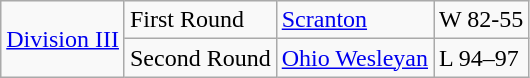<table class="wikitable">
<tr>
<td rowspan="2"><a href='#'>Division III</a></td>
<td>First Round</td>
<td><a href='#'>Scranton</a></td>
<td>W 82-55</td>
</tr>
<tr>
<td>Second Round</td>
<td><a href='#'>Ohio Wesleyan</a></td>
<td>L 94–97</td>
</tr>
</table>
